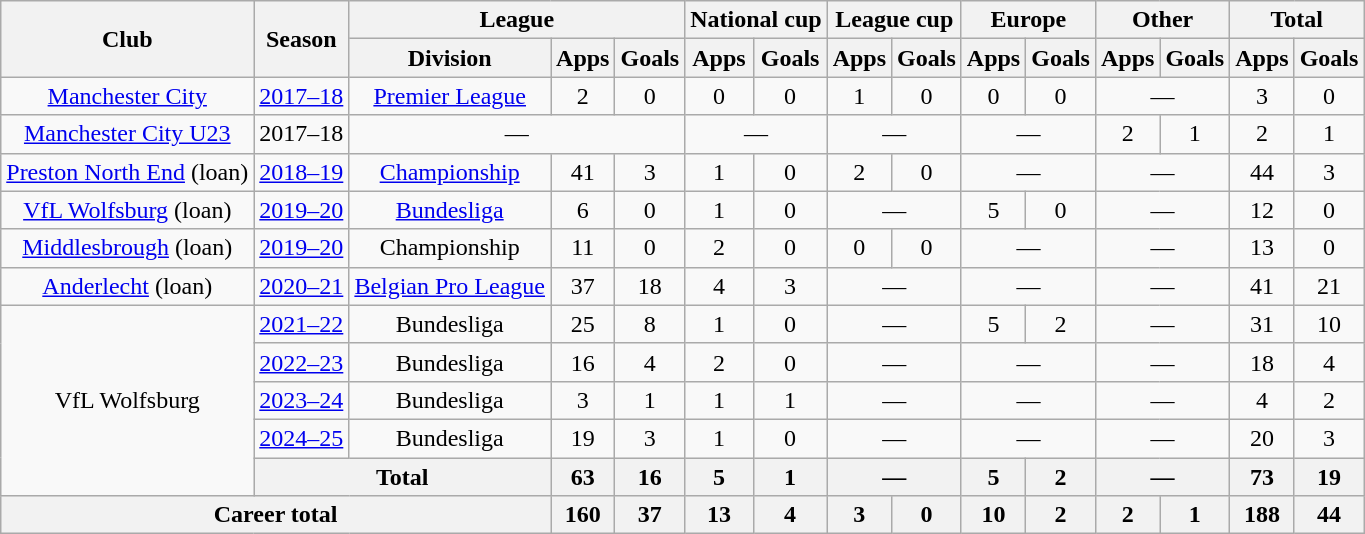<table class="wikitable" style="text-align: center;">
<tr>
<th rowspan=2>Club</th>
<th rowspan=2>Season</th>
<th colspan=3>League</th>
<th colspan=2>National cup</th>
<th colspan=2>League cup</th>
<th colspan=2>Europe</th>
<th colspan=2>Other</th>
<th colspan=2>Total</th>
</tr>
<tr>
<th>Division</th>
<th>Apps</th>
<th>Goals</th>
<th>Apps</th>
<th>Goals</th>
<th>Apps</th>
<th>Goals</th>
<th>Apps</th>
<th>Goals</th>
<th>Apps</th>
<th>Goals</th>
<th>Apps</th>
<th>Goals</th>
</tr>
<tr>
<td><a href='#'>Manchester City</a></td>
<td><a href='#'>2017–18</a></td>
<td><a href='#'>Premier League</a></td>
<td>2</td>
<td>0</td>
<td>0</td>
<td>0</td>
<td>1</td>
<td>0</td>
<td>0</td>
<td>0</td>
<td colspan=2>—</td>
<td>3</td>
<td>0</td>
</tr>
<tr>
<td><a href='#'>Manchester City U23</a></td>
<td>2017–18</td>
<td colspan=3>—</td>
<td colspan=2>—</td>
<td colspan=2>—</td>
<td colspan=2>—</td>
<td>2</td>
<td>1</td>
<td>2</td>
<td>1</td>
</tr>
<tr>
<td><a href='#'>Preston North End</a> (loan)</td>
<td><a href='#'>2018–19</a></td>
<td><a href='#'>Championship</a></td>
<td>41</td>
<td>3</td>
<td>1</td>
<td>0</td>
<td>2</td>
<td>0</td>
<td colspan=2>—</td>
<td colspan=2>—</td>
<td>44</td>
<td>3</td>
</tr>
<tr>
<td><a href='#'>VfL Wolfsburg</a> (loan)</td>
<td><a href='#'>2019–20</a></td>
<td><a href='#'>Bundesliga</a></td>
<td>6</td>
<td>0</td>
<td>1</td>
<td>0</td>
<td colspan=2>—</td>
<td>5</td>
<td>0</td>
<td colspan=2>—</td>
<td>12</td>
<td>0</td>
</tr>
<tr>
<td><a href='#'>Middlesbrough</a> (loan)</td>
<td><a href='#'>2019–20</a></td>
<td>Championship</td>
<td>11</td>
<td>0</td>
<td>2</td>
<td>0</td>
<td>0</td>
<td>0</td>
<td colspan=2>—</td>
<td colspan=2>—</td>
<td>13</td>
<td>0</td>
</tr>
<tr>
<td><a href='#'>Anderlecht</a> (loan)</td>
<td><a href='#'>2020–21</a></td>
<td><a href='#'>Belgian Pro League</a></td>
<td>37</td>
<td>18</td>
<td>4</td>
<td>3</td>
<td colspan=2>—</td>
<td colspan=2>—</td>
<td colspan=2>—</td>
<td>41</td>
<td>21</td>
</tr>
<tr>
<td rowspan=5>VfL Wolfsburg</td>
<td><a href='#'>2021–22</a></td>
<td>Bundesliga</td>
<td>25</td>
<td>8</td>
<td>1</td>
<td>0</td>
<td colspan=2>—</td>
<td>5</td>
<td>2</td>
<td colspan=2>—</td>
<td>31</td>
<td>10</td>
</tr>
<tr>
<td><a href='#'>2022–23</a></td>
<td>Bundesliga</td>
<td>16</td>
<td>4</td>
<td>2</td>
<td>0</td>
<td colspan=2>—</td>
<td colspan=2>—</td>
<td colspan=2>—</td>
<td>18</td>
<td>4</td>
</tr>
<tr>
<td><a href='#'>2023–24</a></td>
<td>Bundesliga</td>
<td>3</td>
<td>1</td>
<td>1</td>
<td>1</td>
<td colspan=2>—</td>
<td colspan=2>—</td>
<td colspan=2>—</td>
<td>4</td>
<td>2</td>
</tr>
<tr>
<td><a href='#'>2024–25</a></td>
<td>Bundesliga</td>
<td>19</td>
<td>3</td>
<td>1</td>
<td>0</td>
<td colspan=2>—</td>
<td colspan=2>—</td>
<td colspan=2>—</td>
<td>20</td>
<td>3</td>
</tr>
<tr>
<th colspan=2>Total</th>
<th>63</th>
<th>16</th>
<th>5</th>
<th>1</th>
<th colspan=2>—</th>
<th>5</th>
<th>2</th>
<th colspan=2>—</th>
<th>73</th>
<th>19</th>
</tr>
<tr>
<th colspan=3>Career total</th>
<th>160</th>
<th>37</th>
<th>13</th>
<th>4</th>
<th>3</th>
<th>0</th>
<th>10</th>
<th>2</th>
<th>2</th>
<th>1</th>
<th>188</th>
<th>44</th>
</tr>
</table>
